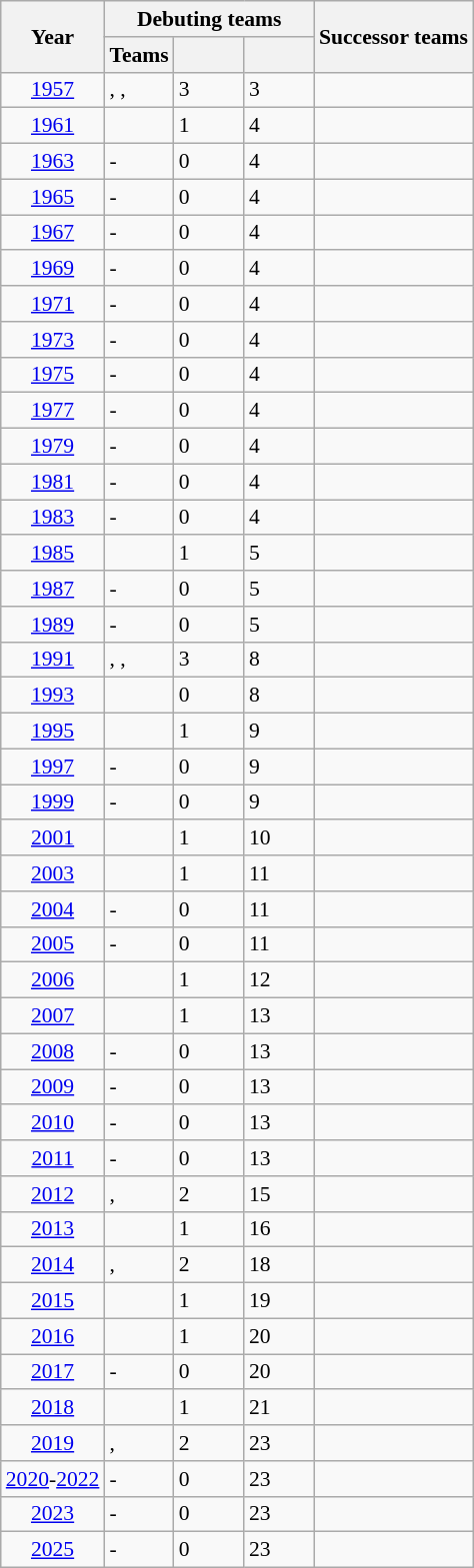<table class="wikitable" style="font-size: 90%">
<tr>
<th rowspan=2>Year</th>
<th colspan=3>Debuting teams</th>
<th rowspan=2>Successor teams</th>
</tr>
<tr>
<th>Teams</th>
<th width=40></th>
<th width=40></th>
</tr>
<tr>
<td valign=top; align=center><a href='#'>1957</a></td>
<td>, , </td>
<td>3</td>
<td>3</td>
<td align=left></td>
</tr>
<tr>
<td valign=top; align=center><a href='#'>1961</a></td>
<td></td>
<td>1</td>
<td>4</td>
<td align=left></td>
</tr>
<tr>
<td valign=top; align=center><a href='#'>1963</a></td>
<td>-</td>
<td>0</td>
<td>4</td>
<td align=left></td>
</tr>
<tr>
<td valign=top; align=center><a href='#'>1965</a></td>
<td>-</td>
<td>0</td>
<td>4</td>
<td align=left></td>
</tr>
<tr>
<td valign=top; align=center><a href='#'>1967</a></td>
<td>-</td>
<td>0</td>
<td>4</td>
<td align=left></td>
</tr>
<tr>
<td valign=top; align=center><a href='#'>1969</a></td>
<td>-</td>
<td>0</td>
<td>4</td>
<td align=left></td>
</tr>
<tr>
<td valign=top; align=center><a href='#'>1971</a></td>
<td>-</td>
<td>0</td>
<td>4</td>
<td align=left></td>
</tr>
<tr>
<td valign=top; align=center><a href='#'>1973</a></td>
<td>-</td>
<td>0</td>
<td>4</td>
<td align=left></td>
</tr>
<tr>
<td valign=top; align=center><a href='#'>1975</a></td>
<td>-</td>
<td>0</td>
<td>4</td>
<td align=left></td>
</tr>
<tr>
<td valign=top; align=center><a href='#'>1977</a></td>
<td>-</td>
<td>0</td>
<td>4</td>
<td align=left></td>
</tr>
<tr>
<td valign=top; align=center><a href='#'>1979</a></td>
<td>-</td>
<td>0</td>
<td>4</td>
<td align=left></td>
</tr>
<tr>
<td valign=top; align=center><a href='#'>1981</a></td>
<td>-</td>
<td>0</td>
<td>4</td>
<td align=left></td>
</tr>
<tr>
<td valign=top; align=center><a href='#'>1983</a></td>
<td>-</td>
<td>0</td>
<td>4</td>
<td align=left></td>
</tr>
<tr>
<td valign=top; align=center><a href='#'>1985</a></td>
<td></td>
<td>1</td>
<td>5</td>
<td align=left></td>
</tr>
<tr>
<td valign=top; align=center><a href='#'>1987</a></td>
<td>-</td>
<td>0</td>
<td>5</td>
<td align=left></td>
</tr>
<tr>
<td valign=top; align=center><a href='#'>1989</a></td>
<td>-</td>
<td>0</td>
<td>5</td>
<td align=left></td>
</tr>
<tr>
<td valign=top; align=center><a href='#'>1991</a></td>
<td>, , </td>
<td>3</td>
<td>8</td>
<td align=left></td>
</tr>
<tr>
<td valign=top; align=center><a href='#'>1993</a></td>
<td></td>
<td>0</td>
<td>8</td>
<td align=left></td>
</tr>
<tr>
<td valign=top; align=center><a href='#'>1995</a></td>
<td></td>
<td>1</td>
<td>9</td>
<td align=left></td>
</tr>
<tr>
<td valign=top; align=center><a href='#'>1997</a></td>
<td>-</td>
<td>0</td>
<td>9</td>
<td align=left></td>
</tr>
<tr>
<td valign=top; align=center><a href='#'>1999</a></td>
<td>-</td>
<td>0</td>
<td>9</td>
<td align=left></td>
</tr>
<tr>
<td valign=top; align=center><a href='#'>2001</a></td>
<td></td>
<td>1</td>
<td>10</td>
<td align=left></td>
</tr>
<tr>
<td valign=top; align=center><a href='#'>2003</a></td>
<td></td>
<td>1</td>
<td>11</td>
<td align=left></td>
</tr>
<tr>
<td valign=top; align=center><a href='#'>2004</a></td>
<td>-</td>
<td>0</td>
<td>11</td>
<td align=left></td>
</tr>
<tr>
<td valign=top; align=center><a href='#'>2005</a></td>
<td>-</td>
<td>0</td>
<td>11</td>
<td align=left></td>
</tr>
<tr>
<td valign=top; align=center><a href='#'>2006</a></td>
<td></td>
<td>1</td>
<td>12</td>
<td align=left></td>
</tr>
<tr>
<td valign=top; align=center><a href='#'>2007</a></td>
<td></td>
<td>1</td>
<td>13</td>
<td align=left></td>
</tr>
<tr>
<td valign=top; align=center><a href='#'>2008</a></td>
<td>-</td>
<td>0</td>
<td>13</td>
<td align=left></td>
</tr>
<tr>
<td valign=top; align=center><a href='#'>2009</a></td>
<td>-</td>
<td>0</td>
<td>13</td>
<td align=left></td>
</tr>
<tr>
<td valign=top; align=center><a href='#'>2010</a></td>
<td>-</td>
<td>0</td>
<td>13</td>
<td align=left></td>
</tr>
<tr>
<td valign=top; align=center><a href='#'>2011</a></td>
<td>-</td>
<td>0</td>
<td>13</td>
<td align=left></td>
</tr>
<tr>
<td valign=top; align=center><a href='#'>2012</a></td>
<td>, </td>
<td>2</td>
<td>15</td>
<td align=left></td>
</tr>
<tr>
<td valign=top; align=center><a href='#'>2013</a></td>
<td></td>
<td>1</td>
<td>16</td>
<td align=left></td>
</tr>
<tr>
<td valign=top; align=center><a href='#'>2014</a></td>
<td>, </td>
<td>2</td>
<td>18</td>
<td align=left></td>
</tr>
<tr>
<td valign=top; align=center><a href='#'>2015</a></td>
<td></td>
<td>1</td>
<td>19</td>
<td align=left></td>
</tr>
<tr>
<td valign=top; align=center><a href='#'>2016</a></td>
<td></td>
<td>1</td>
<td>20</td>
<td align=left></td>
</tr>
<tr>
<td valign=top; align=center><a href='#'>2017</a></td>
<td>-</td>
<td>0</td>
<td>20</td>
<td align=left></td>
</tr>
<tr>
<td valign=top; align=center><a href='#'>2018</a></td>
<td></td>
<td>1</td>
<td>21</td>
<td align=left></td>
</tr>
<tr>
<td valign=top; align=center><a href='#'>2019</a></td>
<td>, </td>
<td>2</td>
<td>23</td>
<td align=left></td>
</tr>
<tr>
<td valign=top; align=center><a href='#'>2020</a>-<a href='#'>2022</a></td>
<td>-</td>
<td>0</td>
<td>23</td>
<td align=left></td>
</tr>
<tr>
<td valign=top; align=center><a href='#'>2023</a></td>
<td>-</td>
<td>0</td>
<td>23</td>
<td align=left></td>
</tr>
<tr>
<td valign=top; align=center><a href='#'>2025</a></td>
<td>-</td>
<td>0</td>
<td>23</td>
<td align=left></td>
</tr>
</table>
